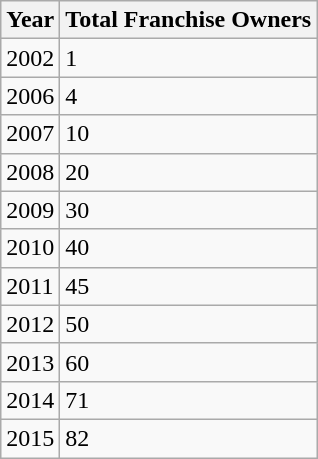<table class="wikitable">
<tr>
<th>Year</th>
<th>Total Franchise Owners</th>
</tr>
<tr>
<td>2002</td>
<td>1</td>
</tr>
<tr>
<td>2006</td>
<td>4</td>
</tr>
<tr>
<td>2007</td>
<td>10</td>
</tr>
<tr>
<td>2008</td>
<td>20</td>
</tr>
<tr>
<td>2009</td>
<td>30</td>
</tr>
<tr>
<td>2010</td>
<td>40</td>
</tr>
<tr>
<td>2011</td>
<td>45</td>
</tr>
<tr>
<td>2012</td>
<td>50</td>
</tr>
<tr>
<td>2013</td>
<td>60</td>
</tr>
<tr>
<td>2014</td>
<td>71</td>
</tr>
<tr>
<td>2015</td>
<td>82</td>
</tr>
</table>
